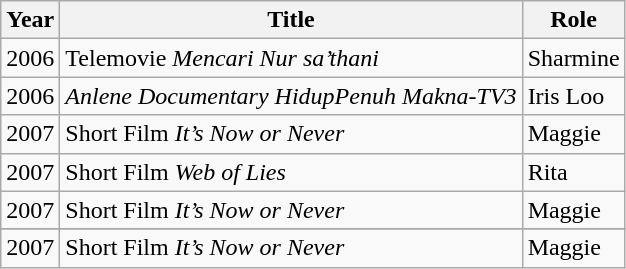<table class="wikitable">
<tr>
<th>Year</th>
<th>Title</th>
<th>Role</th>
</tr>
<tr>
<td>2006</td>
<td>Telemovie <em>Mencari Nur sa’thani</em></td>
<td>Sharmine</td>
</tr>
<tr>
<td>2006</td>
<td><em>Anlene Documentary HidupPenuh Makna-TV3</em></td>
<td>Iris Loo</td>
</tr>
<tr>
<td>2007</td>
<td>Short Film <em>It’s Now or Never</em></td>
<td>Maggie</td>
</tr>
<tr>
<td>2007</td>
<td>Short Film <em>Web of Lies</em></td>
<td>Rita</td>
</tr>
<tr |->
<td>2007</td>
<td>Short Film <em>It’s Now or Never</em></td>
<td>Maggie</td>
</tr>
<tr>
</tr>
<tr>
<td>2007</td>
<td>Short Film <em>It’s Now or Never</em></td>
<td>Maggie</td>
</tr>
</table>
